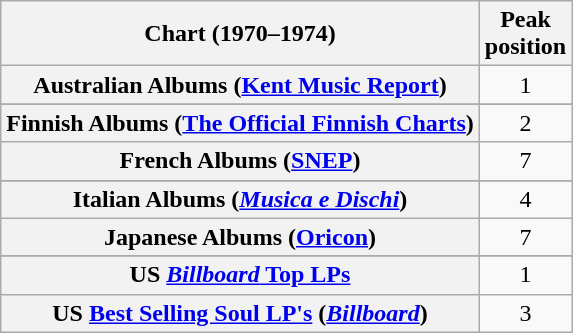<table class="wikitable sortable plainrowheaders">
<tr>
<th scope="col">Chart (1970–1974)</th>
<th scope="col">Peak<br>position</th>
</tr>
<tr>
<th scope="row">Australian Albums (<a href='#'>Kent Music Report</a>)</th>
<td style="text-align: center;">1</td>
</tr>
<tr>
</tr>
<tr>
</tr>
<tr>
<th scope="row">Finnish Albums (<a href='#'>The Official Finnish Charts</a>)</th>
<td style="text-align: center;">2</td>
</tr>
<tr>
<th scope="row">French Albums (<a href='#'>SNEP</a>)</th>
<td style="text-align: center;">7</td>
</tr>
<tr>
</tr>
<tr>
<th scope="row">Italian Albums (<em><a href='#'>Musica e Dischi</a></em>)</th>
<td style="text-align: center;">4</td>
</tr>
<tr>
<th scope="row">Japanese Albums (<a href='#'>Oricon</a>)</th>
<td style="text-align: center;">7</td>
</tr>
<tr>
</tr>
<tr>
</tr>
<tr>
<th scope="row">US <a href='#'><em>Billboard</em> Top LPs</a></th>
<td style="text-align:center;">1</td>
</tr>
<tr>
<th scope="row">US <a href='#'>Best Selling Soul LP's</a> (<em><a href='#'>Billboard</a></em>)</th>
<td style="text-align:center;">3</td>
</tr>
</table>
